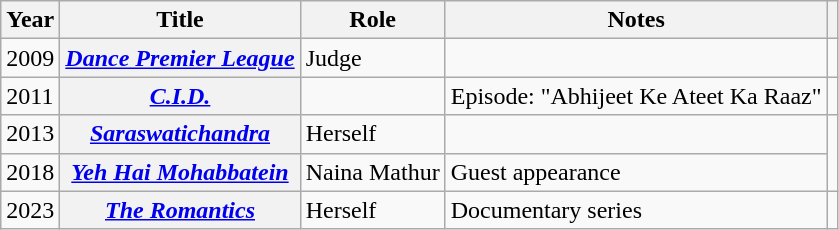<table class="wikitable sortable plainrowheaders" style="text-align: margin;">
<tr>
<th scope="col">Year</th>
<th scope="col">Title</th>
<th scope="col">Role</th>
<th scope="col" class="unsortable">Notes</th>
<th scope="col" class="unsortable"></th>
</tr>
<tr>
<td>2009</td>
<th scope="row"><em><a href='#'>Dance Premier League</a></em></th>
<td>Judge</td>
<td></td>
<td style="text-align: center;"></td>
</tr>
<tr>
<td>2011</td>
<th scope="row"><em><a href='#'>C.I.D.</a></em></th>
<td></td>
<td>Episode: "Abhijeet Ke Ateet Ka Raaz"</td>
<td style="text-align: center;"></td>
</tr>
<tr>
<td>2013</td>
<th scope="row"><em><a href='#'>Saraswatichandra</a></em></th>
<td>Herself</td>
<td></td>
<td style="text-align: center;" rowspan="2"></td>
</tr>
<tr>
<td>2018</td>
<th scope="row"><em><a href='#'>Yeh Hai Mohabbatein</a></em></th>
<td>Naina Mathur</td>
<td>Guest appearance</td>
</tr>
<tr>
<td>2023</td>
<th scope="row"><em><a href='#'>The Romantics</a></em></th>
<td>Herself</td>
<td>Documentary series</td>
<td style="text-align: center;"></td>
</tr>
</table>
